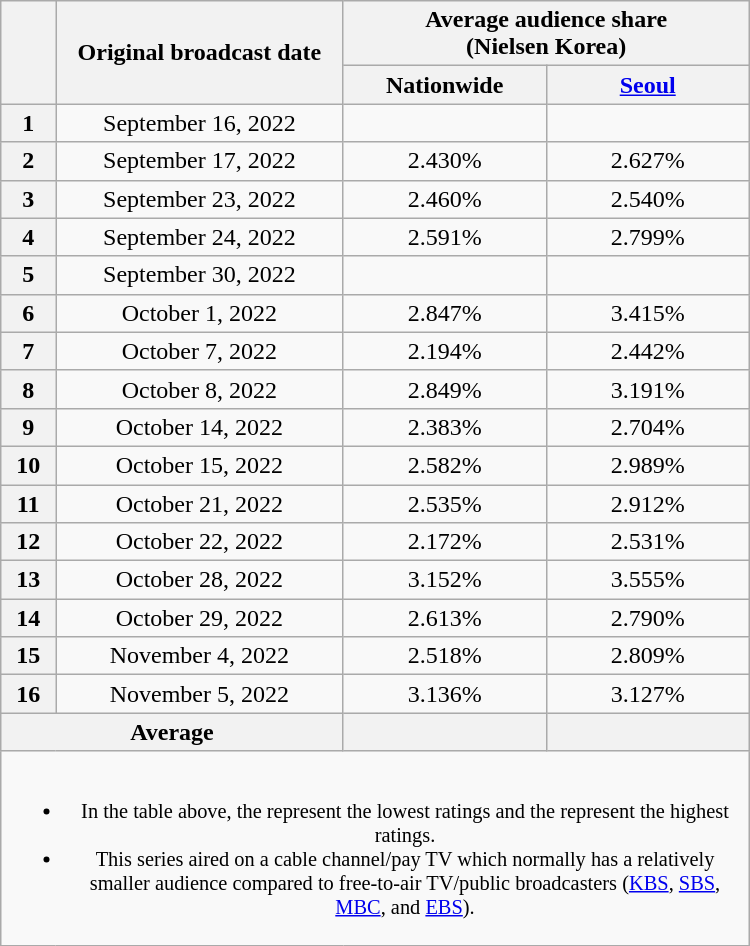<table class="wikitable" style="margin-left:auto; margin-right:auto; width:500px; text-align:center">
<tr>
<th scope="col" rowspan="2"></th>
<th scope="col" rowspan="2">Original broadcast date</th>
<th scope="col" colspan="2">Average audience share<br>(Nielsen Korea)</th>
</tr>
<tr>
<th scope="col" style="width:8em">Nationwide</th>
<th scope="col" style="width:8em"><a href='#'>Seoul</a></th>
</tr>
<tr>
<th scope="col">1</th>
<td>September 16, 2022</td>
<td><strong></strong> </td>
<td><strong></strong> </td>
</tr>
<tr>
<th scope="col">2</th>
<td>September 17, 2022</td>
<td>2.430% </td>
<td>2.627% </td>
</tr>
<tr>
<th scope="col">3</th>
<td>September 23, 2022</td>
<td>2.460% </td>
<td>2.540% </td>
</tr>
<tr>
<th scope="col">4</th>
<td>September 24, 2022</td>
<td>2.591% </td>
<td>2.799% </td>
</tr>
<tr>
<th scope="col">5</th>
<td>September 30, 2022</td>
<td><strong></strong> </td>
<td><strong></strong> </td>
</tr>
<tr>
<th scope="col">6</th>
<td>October 1, 2022</td>
<td>2.847% </td>
<td>3.415% </td>
</tr>
<tr>
<th scope="col">7</th>
<td>October 7, 2022</td>
<td>2.194% </td>
<td>2.442% </td>
</tr>
<tr>
<th scope="col">8</th>
<td>October 8, 2022</td>
<td>2.849% </td>
<td>3.191% </td>
</tr>
<tr>
<th scope="col">9</th>
<td>October 14, 2022</td>
<td>2.383% </td>
<td>2.704% </td>
</tr>
<tr>
<th scope="col">10</th>
<td>October 15, 2022</td>
<td>2.582% </td>
<td>2.989% </td>
</tr>
<tr>
<th scope="col">11</th>
<td>October 21, 2022</td>
<td>2.535% </td>
<td>2.912% </td>
</tr>
<tr>
<th scope="col">12</th>
<td>October 22, 2022</td>
<td>2.172% </td>
<td>2.531% </td>
</tr>
<tr>
<th scope="col">13</th>
<td>October 28, 2022</td>
<td>3.152% </td>
<td>3.555% </td>
</tr>
<tr>
<th scope="col">14</th>
<td>October 29, 2022</td>
<td>2.613% </td>
<td>2.790% </td>
</tr>
<tr>
<th scope="col">15</th>
<td>November 4, 2022</td>
<td>2.518% </td>
<td>2.809% </td>
</tr>
<tr>
<th scope="col">16</th>
<td>November 5, 2022</td>
<td>3.136% </td>
<td>3.127% </td>
</tr>
<tr>
<th scope="col" colspan="2">Average</th>
<th scope="col"></th>
<th scope="col"></th>
</tr>
<tr>
<td colspan="4" style="font-size:85%"><br><ul><li>In the table above, the <strong></strong> represent the lowest ratings and the <strong></strong> represent the highest ratings.</li><li>This series aired on a cable channel/pay TV which normally has a relatively smaller audience compared to free-to-air TV/public broadcasters (<a href='#'>KBS</a>, <a href='#'>SBS</a>, <a href='#'>MBC</a>, and <a href='#'>EBS</a>).</li></ul></td>
</tr>
</table>
